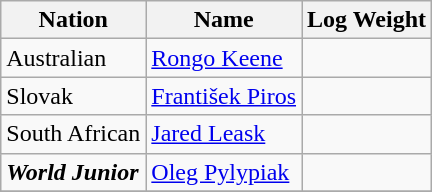<table class="wikitable" style="display: inline-table">
<tr>
<th>Nation</th>
<th>Name</th>
<th>Log Weight</th>
</tr>
<tr>
<td> Australian</td>
<td><a href='#'>Rongo Keene</a></td>
<td></td>
</tr>
<tr>
<td> Slovak</td>
<td><a href='#'>František Piros</a></td>
<td></td>
</tr>
<tr>
<td> South African</td>
<td><a href='#'>Jared Leask</a></td>
<td></td>
</tr>
<tr>
<td><strong><em>World Junior</em></strong></td>
<td><a href='#'>Oleg Pylypiak</a></td>
<td></td>
</tr>
<tr>
</tr>
</table>
